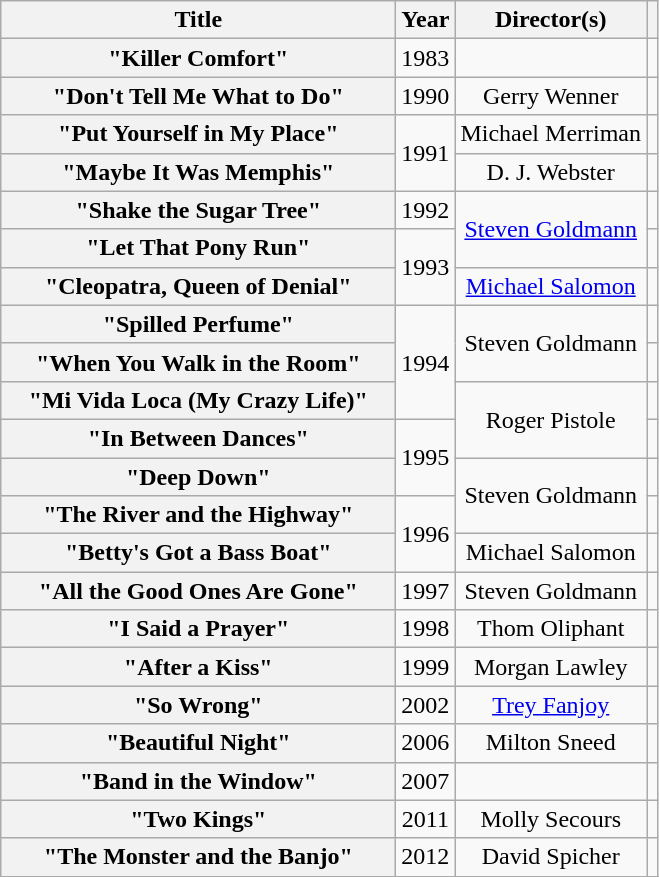<table class="wikitable plainrowheaders" style="text-align:center;" border="1">
<tr>
<th scope="col" style="width:16em;">Title</th>
<th scope="col">Year</th>
<th scope="col">Director(s)</th>
<th></th>
</tr>
<tr>
<th scope="row">"Killer Comfort"</th>
<td>1983</td>
<td></td>
<td></td>
</tr>
<tr>
<th scope="row">"Don't Tell Me What to Do"</th>
<td>1990</td>
<td>Gerry Wenner</td>
<td></td>
</tr>
<tr>
<th scope="row">"Put Yourself in My Place"</th>
<td rowspan="2">1991</td>
<td>Michael Merriman</td>
<td></td>
</tr>
<tr>
<th scope="row">"Maybe It Was Memphis"</th>
<td>D. J. Webster</td>
<td></td>
</tr>
<tr>
<th scope="row">"Shake the Sugar Tree"</th>
<td>1992</td>
<td rowspan="2"><a href='#'>Steven Goldmann</a></td>
<td></td>
</tr>
<tr>
<th scope="row">"Let That Pony Run"</th>
<td rowspan="2">1993</td>
<td></td>
</tr>
<tr>
<th scope="row">"Cleopatra, Queen of Denial"</th>
<td><a href='#'>Michael Salomon</a></td>
<td></td>
</tr>
<tr>
<th scope="row">"Spilled Perfume"</th>
<td rowspan="3">1994</td>
<td rowspan="2">Steven Goldmann</td>
<td></td>
</tr>
<tr>
<th scope="row">"When You Walk in the Room"</th>
<td></td>
</tr>
<tr>
<th scope="row">"Mi Vida Loca (My Crazy Life)"</th>
<td rowspan="2">Roger Pistole</td>
<td></td>
</tr>
<tr>
<th scope="row">"In Between Dances"</th>
<td rowspan="2">1995</td>
<td></td>
</tr>
<tr>
<th scope="row">"Deep Down"</th>
<td rowspan="2">Steven Goldmann</td>
<td></td>
</tr>
<tr>
<th scope="row">"The River and the Highway"</th>
<td rowspan="2">1996</td>
<td></td>
</tr>
<tr>
<th scope="row">"Betty's Got a Bass Boat"</th>
<td>Michael Salomon</td>
<td></td>
</tr>
<tr>
<th scope="row">"All the Good Ones Are Gone"</th>
<td>1997</td>
<td>Steven Goldmann</td>
<td></td>
</tr>
<tr>
<th scope="row">"I Said a Prayer"</th>
<td>1998</td>
<td>Thom Oliphant</td>
<td></td>
</tr>
<tr>
<th scope="row">"After a Kiss"</th>
<td>1999</td>
<td>Morgan Lawley</td>
<td></td>
</tr>
<tr>
<th scope="row">"So Wrong"</th>
<td>2002</td>
<td><a href='#'>Trey Fanjoy</a></td>
<td></td>
</tr>
<tr>
<th scope="row">"Beautiful Night"</th>
<td>2006</td>
<td>Milton Sneed</td>
<td></td>
</tr>
<tr>
<th scope="row">"Band in the Window"</th>
<td>2007</td>
<td></td>
<td></td>
</tr>
<tr>
<th scope="row">"Two Kings" </th>
<td>2011</td>
<td>Molly Secours</td>
<td></td>
</tr>
<tr>
<th scope="row">"The Monster and the Banjo"</th>
<td>2012</td>
<td>David Spicher</td>
<td></td>
</tr>
<tr>
</tr>
</table>
